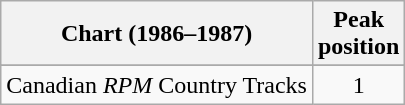<table class="wikitable sortable">
<tr>
<th align="left">Chart (1986–1987)</th>
<th align="center">Peak<br>position</th>
</tr>
<tr>
</tr>
<tr>
<td align="left">Canadian <em>RPM</em> Country Tracks</td>
<td align="center">1</td>
</tr>
</table>
